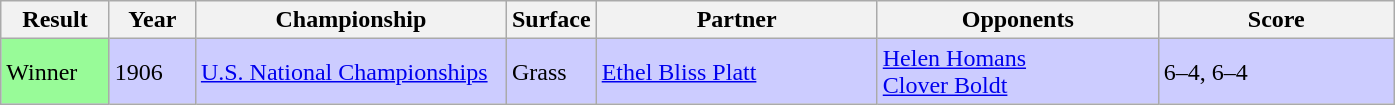<table class="sortable wikitable">
<tr>
<th style="width:65px">Result</th>
<th style="width:50px">Year</th>
<th style="width:200px">Championship</th>
<th style="width:50px">Surface</th>
<th style="width:180px">Partner</th>
<th style="width:180px">Opponents</th>
<th style="width:150px" class="unsortable">Score</th>
</tr>
<tr style="background:#ccf;">
<td style="background:#98fb98;">Winner</td>
<td>1906</td>
<td><a href='#'>U.S. National Championships</a></td>
<td>Grass</td>
<td>  <a href='#'>Ethel Bliss Platt</a></td>
<td> <a href='#'>Helen Homans</a><br>  <a href='#'>Clover Boldt</a></td>
<td>6–4, 6–4</td>
</tr>
</table>
